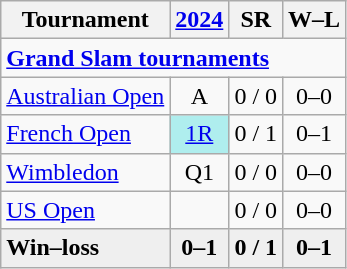<table class=wikitable style=text-align:center>
<tr>
<th>Tournament</th>
<th><a href='#'>2024</a></th>
<th>SR</th>
<th>W–L</th>
</tr>
<tr>
<td colspan="5" style="text-align:left"><strong><a href='#'>Grand Slam tournaments</a></strong></td>
</tr>
<tr>
<td style=text-align:left><a href='#'>Australian Open</a></td>
<td>A</td>
<td>0 / 0</td>
<td>0–0</td>
</tr>
<tr>
<td style=text-align:left><a href='#'>French Open</a></td>
<td bgcolor=afeeee><a href='#'>1R</a></td>
<td>0 / 1</td>
<td>0–1</td>
</tr>
<tr>
<td style=text-align:left><a href='#'>Wimbledon</a></td>
<td>Q1</td>
<td>0 / 0</td>
<td>0–0</td>
</tr>
<tr>
<td style=text-align:left><a href='#'>US Open</a></td>
<td></td>
<td>0 / 0</td>
<td>0–0</td>
</tr>
<tr style=background:#efefef;font-weight:bold>
<td style=text-align:left>Win–loss</td>
<td>0–1</td>
<td>0 / 1</td>
<td>0–1</td>
</tr>
</table>
